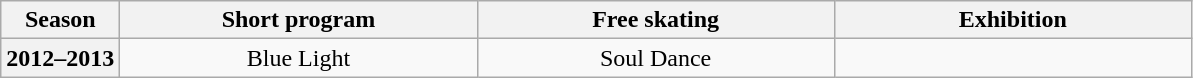<table class="wikitable" style="text-align: center">
<tr>
<th width="10%">Season</th>
<th width="30%">Short program</th>
<th width="30%">Free skating</th>
<th width="30%">Exhibition</th>
</tr>
<tr>
<th>2012–2013</th>
<td>Blue Light</td>
<td>Soul Dance</td>
<td></td>
</tr>
</table>
